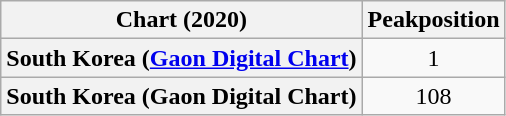<table class="wikitable plainrowheaders">
<tr>
<th>Chart (2020)</th>
<th>Peakposition</th>
</tr>
<tr>
<th scope="row">South Korea (<a href='#'>Gaon Digital Chart</a>)</th>
<td align="center">1</td>
</tr>
<tr>
<th scope="row">South Korea (Gaon Digital Chart)<br></th>
<td align="center">108</td>
</tr>
</table>
